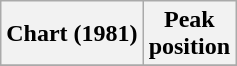<table class="wikitable plainrowheaders" style="text-align:center">
<tr>
<th scope="col">Chart (1981)</th>
<th scope="col">Peak<br>position</th>
</tr>
<tr>
</tr>
</table>
